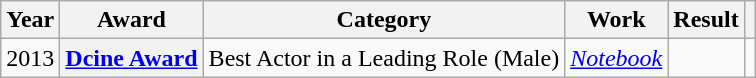<table class="wikitable plainrowheaders sortable">
<tr>
<th>Year</th>
<th>Award</th>
<th>Category</th>
<th>Work</th>
<th>Result</th>
<th class="unsortable"></th>
</tr>
<tr>
<td>2013</td>
<th scope="row"><a href='#'>Dcine Award</a></th>
<td>Best Actor in a Leading Role (Male)</td>
<td><em><a href='#'>Notebook</a></em></td>
<td></td>
<td style="text-align:center;"></td>
</tr>
</table>
